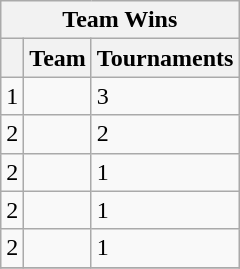<table class="wikitable">
<tr>
<th colspan="3">Team Wins</th>
</tr>
<tr>
<th></th>
<th>Team</th>
<th>Tournaments</th>
</tr>
<tr>
<td>1</td>
<td><br></td>
<td>3</td>
</tr>
<tr>
<td>2</td>
<td><br></td>
<td>2</td>
</tr>
<tr>
<td>2</td>
<td><br></td>
<td>1</td>
</tr>
<tr>
<td>2</td>
<td><br></td>
<td>1</td>
</tr>
<tr>
<td>2</td>
<td><br></td>
<td>1</td>
</tr>
<tr>
</tr>
</table>
